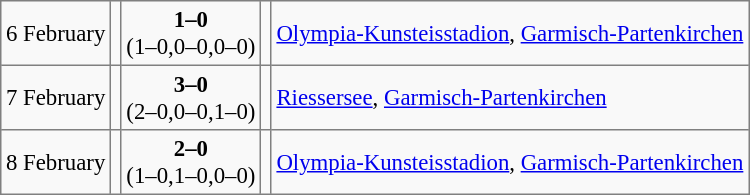<table bgcolor="#f9f9f9" cellpadding="3" cellspacing="0" border="1" style="font-size: 95%; border: gray solid 1px; border-collapse: collapse; background: #f9f9f9;">
<tr>
<td>6 February</td>
<td></td>
<td align="center"><strong>1–0</strong><br>(1–0,0–0,0–0)</td>
<td></td>
<td><a href='#'>Olympia-Kunsteisstadion</a>, <a href='#'>Garmisch-Partenkirchen</a></td>
</tr>
<tr>
<td>7 February</td>
<td></td>
<td align="center"><strong>3–0</strong><br>(2–0,0–0,1–0)</td>
<td></td>
<td><a href='#'>Riessersee</a>, <a href='#'>Garmisch-Partenkirchen</a></td>
</tr>
<tr>
<td>8 February</td>
<td></td>
<td align="center"><strong>2–0</strong><br>(1–0,1–0,0–0)</td>
<td></td>
<td><a href='#'>Olympia-Kunsteisstadion</a>, <a href='#'>Garmisch-Partenkirchen</a></td>
</tr>
</table>
